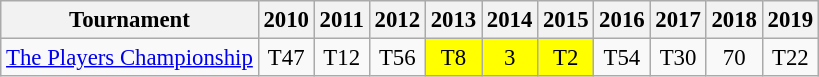<table class="wikitable" style="font-size:95%;text-align:center;">
<tr>
<th>Tournament</th>
<th>2010</th>
<th>2011</th>
<th>2012</th>
<th>2013</th>
<th>2014</th>
<th>2015</th>
<th>2016</th>
<th>2017</th>
<th>2018</th>
<th>2019</th>
</tr>
<tr>
<td align=left><a href='#'>The Players Championship</a></td>
<td>T47</td>
<td>T12</td>
<td>T56</td>
<td style="background:yellow;">T8</td>
<td style="background:yellow;">3</td>
<td style="background:yellow;">T2</td>
<td>T54</td>
<td>T30</td>
<td>70</td>
<td>T22</td>
</tr>
</table>
